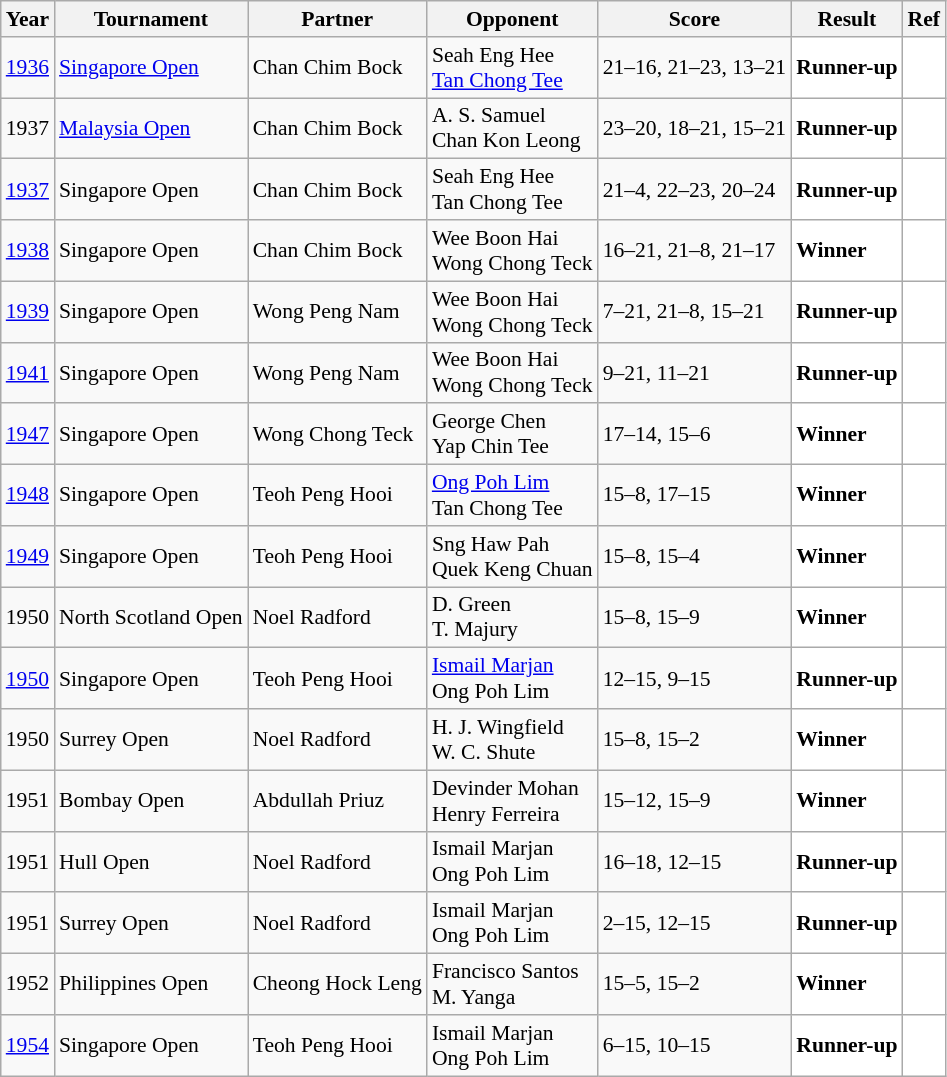<table class="sortable wikitable" style="font-size:90%;">
<tr>
<th>Year</th>
<th>Tournament</th>
<th>Partner</th>
<th>Opponent</th>
<th>Score</th>
<th>Result</th>
<th>Ref</th>
</tr>
<tr>
<td align="center"><a href='#'>1936</a></td>
<td><a href='#'>Singapore Open</a></td>
<td> Chan Chim Bock</td>
<td> Seah Eng Hee<br> <a href='#'>Tan Chong Tee</a></td>
<td>21–16, 21–23, 13–21</td>
<td style="text-align:left; background:white"> <strong>Runner-up</strong></td>
<td style="text-align:center; background:white"></td>
</tr>
<tr>
<td align="center">1937</td>
<td><a href='#'>Malaysia Open</a></td>
<td> Chan Chim Bock</td>
<td> A. S. Samuel<br> Chan Kon Leong</td>
<td>23–20, 18–21, 15–21</td>
<td style="text-align:left; background:white"> <strong>Runner-up</strong></td>
<td style="text-align:center; background:white"></td>
</tr>
<tr>
<td align="center"><a href='#'>1937</a></td>
<td>Singapore Open</td>
<td> Chan Chim Bock</td>
<td> Seah Eng Hee<br> Tan Chong Tee</td>
<td>21–4, 22–23, 20–24</td>
<td style="text-align:left; background:white"> <strong>Runner-up</strong></td>
<td style="text-align:center; background:white"></td>
</tr>
<tr>
<td align="center"><a href='#'>1938</a></td>
<td>Singapore Open</td>
<td> Chan Chim Bock</td>
<td> Wee Boon Hai<br> Wong Chong Teck</td>
<td>16–21, 21–8, 21–17</td>
<td style="text-align:left; background:white"> <strong>Winner</strong></td>
<td style="text-align:center; background:white"></td>
</tr>
<tr>
<td align="center"><a href='#'>1939</a></td>
<td>Singapore Open</td>
<td> Wong Peng Nam</td>
<td> Wee Boon Hai<br> Wong Chong Teck</td>
<td>7–21, 21–8, 15–21</td>
<td style="text-align:left; background:white"> <strong>Runner-up</strong></td>
<td style="text-align:center; background:white"></td>
</tr>
<tr>
<td align="center"><a href='#'>1941</a></td>
<td>Singapore Open</td>
<td> Wong Peng Nam</td>
<td> Wee Boon Hai<br> Wong Chong Teck</td>
<td>9–21, 11–21</td>
<td style="text-align:left; background:white"> <strong>Runner-up</strong></td>
<td style="text-align:center; background:white"></td>
</tr>
<tr>
<td align="center"><a href='#'>1947</a></td>
<td>Singapore Open</td>
<td> Wong Chong Teck</td>
<td> George Chen<br> Yap Chin Tee</td>
<td>17–14, 15–6</td>
<td style="text-align:left; background:white"> <strong>Winner</strong></td>
<td style="text-align:center; background:white"></td>
</tr>
<tr>
<td align="center"><a href='#'>1948</a></td>
<td>Singapore Open</td>
<td> Teoh Peng Hooi</td>
<td> <a href='#'>Ong Poh Lim</a><br> Tan Chong Tee</td>
<td>15–8, 17–15</td>
<td style="text-align:left; background:white"> <strong>Winner</strong></td>
<td style="text-align:center; background:white"></td>
</tr>
<tr>
<td align="center"><a href='#'>1949</a></td>
<td>Singapore Open</td>
<td> Teoh Peng Hooi</td>
<td> Sng Haw Pah<br> Quek Keng Chuan</td>
<td>15–8, 15–4</td>
<td style="text-align:left; background:white"> <strong>Winner</strong></td>
<td style="text-align:center; background:white"></td>
</tr>
<tr>
<td align="center">1950</td>
<td>North Scotland Open</td>
<td> Noel Radford</td>
<td> D. Green<br> T. Majury</td>
<td>15–8, 15–9</td>
<td style="text-align:left; background:white"> <strong>Winner</strong></td>
<td style="text-align:center; background:white"></td>
</tr>
<tr>
<td align="center"><a href='#'>1950</a></td>
<td>Singapore Open</td>
<td> Teoh Peng Hooi</td>
<td> <a href='#'>Ismail Marjan</a><br> Ong Poh Lim</td>
<td>12–15, 9–15</td>
<td style="text-align:left; background:white"> <strong>Runner-up</strong></td>
<td style="text-align:center; background:white"></td>
</tr>
<tr>
<td align="center">1950</td>
<td>Surrey Open</td>
<td> Noel Radford</td>
<td> H. J. Wingfield<br> W. C. Shute</td>
<td>15–8, 15–2</td>
<td style="text-align:left; background:white"> <strong>Winner</strong></td>
<td style="text-align:center; background:white"></td>
</tr>
<tr>
<td align="center">1951</td>
<td>Bombay Open</td>
<td> Abdullah Priuz</td>
<td> Devinder Mohan<br> Henry Ferreira</td>
<td>15–12, 15–9</td>
<td style="text-align:left; background:white"> <strong>Winner</strong></td>
<td style="text-align:center; background:white"></td>
</tr>
<tr>
<td align="center">1951</td>
<td>Hull Open</td>
<td> Noel Radford</td>
<td> Ismail Marjan<br> Ong Poh Lim</td>
<td>16–18, 12–15</td>
<td style="text-align:left; background:white"> <strong>Runner-up</strong></td>
<td style="text-align:center; background:white"></td>
</tr>
<tr>
<td align="center">1951</td>
<td>Surrey Open</td>
<td> Noel Radford</td>
<td> Ismail Marjan<br> Ong Poh Lim</td>
<td>2–15, 12–15</td>
<td style="text-align:left; background:white"> <strong>Runner-up</strong></td>
<td style="text-align:center; background:white"></td>
</tr>
<tr>
<td align="center">1952</td>
<td>Philippines Open</td>
<td> Cheong Hock Leng</td>
<td> Francisco Santos<br> M. Yanga</td>
<td>15–5, 15–2</td>
<td style="text-align:left; background:white"> <strong>Winner</strong></td>
<td style="text-align:center; background:white"></td>
</tr>
<tr>
<td align="center"><a href='#'>1954</a></td>
<td>Singapore Open</td>
<td> Teoh Peng Hooi</td>
<td> Ismail Marjan<br> Ong Poh Lim</td>
<td>6–15, 10–15</td>
<td style="text-align:left; background:white"> <strong>Runner-up</strong></td>
<td style="text-align:center; background:white"></td>
</tr>
</table>
